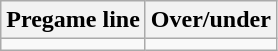<table class="wikitable">
<tr align="center">
<th style=>Pregame line</th>
<th style=>Over/under</th>
</tr>
<tr align="center">
<td></td>
<td></td>
</tr>
</table>
